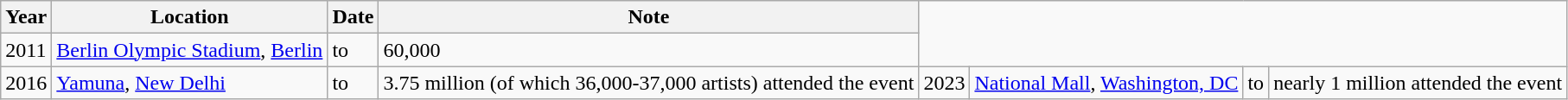<table class=wikitable>
<tr>
<th>Year</th>
<th>Location</th>
<th>Date</th>
<th>Note</th>
</tr>
<tr>
<td>2011</td>
<td><a href='#'>Berlin Olympic Stadium</a>, <a href='#'>Berlin</a></td>
<td> to </td>
<td>60,000</td>
</tr>
<tr>
<td>2016</td>
<td><a href='#'>Yamuna</a>, <a href='#'>New Delhi</a></td>
<td> to </td>
<td>3.75 million (of which 36,000-37,000 artists) attended the event</td>
<td>2023</td>
<td><a href='#'>National Mall</a>, <a href='#'>Washington, DC</a></td>
<td> to </td>
<td>nearly 1 million attended the event</td>
</tr>
</table>
